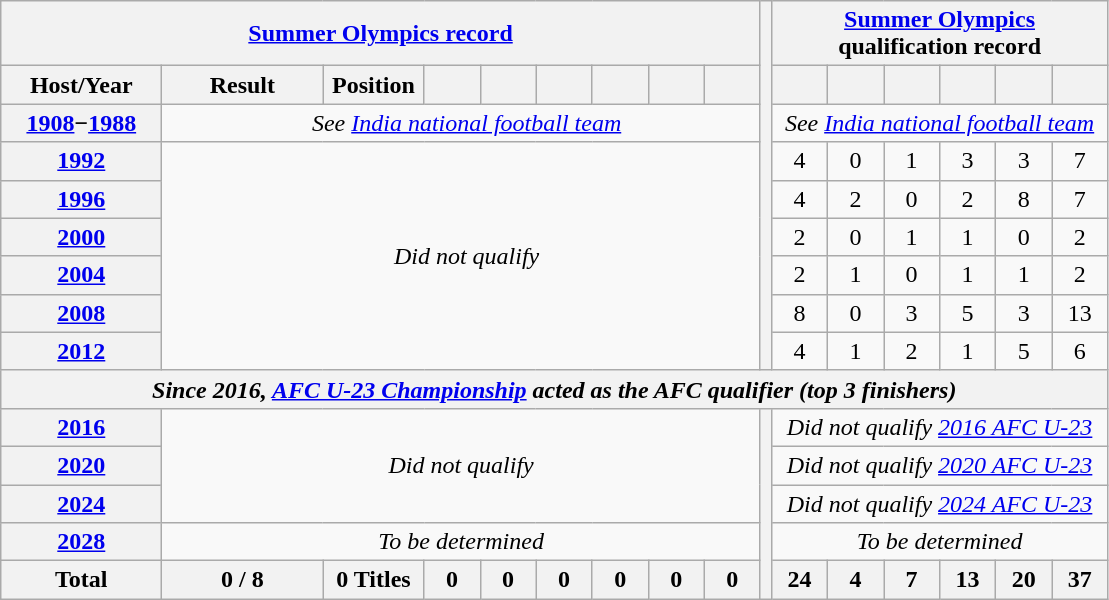<table class="wikitable collapsible" style="text-align: center;">
<tr>
<th colspan=9><a href='#'>Summer Olympics record</a></th>
<th style="width:1%;" rowspan="9"></th>
<th colspan=6><a href='#'>Summer Olympics</a> qualification record</th>
</tr>
<tr>
<th style="width:100px;">Host/Year</th>
<th style="width:100px;">Result</th>
<th style="width:60px;">Position</th>
<th style="width:30px;"></th>
<th style="width:30px;"></th>
<th style="width:30px;"></th>
<th style="width:30px;"></th>
<th style="width:30px;"></th>
<th style="width:30px;"></th>
<th style="width:30px;"></th>
<th style="width:30px;"></th>
<th style="width:30px;"></th>
<th style="width:30px;"></th>
<th style="width:30px;"></th>
<th style="width:30px;"></th>
</tr>
<tr>
<th scope=row><a href='#'>1908</a>−<a href='#'>1988</a></th>
<td colspan="9"><em>See <a href='#'>India national football team</a></em></td>
<td colspan="6"><em>See <a href='#'>India national football team</a></em></td>
</tr>
<tr>
<th scope=row> <a href='#'>1992</a></th>
<td colspan=9 rowspan=6><em>Did not qualify</em></td>
<td>4</td>
<td>0</td>
<td>1</td>
<td>3</td>
<td>3</td>
<td>7</td>
</tr>
<tr>
<th scope=row> <a href='#'>1996</a></th>
<td>4</td>
<td>2</td>
<td>0</td>
<td>2</td>
<td>8</td>
<td>7</td>
</tr>
<tr>
<th scope=row> <a href='#'>2000</a></th>
<td>2</td>
<td>0</td>
<td>1</td>
<td>1</td>
<td>0</td>
<td>2</td>
</tr>
<tr>
<th scope=row> <a href='#'>2004</a></th>
<td>2</td>
<td>1</td>
<td>0</td>
<td>1</td>
<td>1</td>
<td>2</td>
</tr>
<tr>
<th scope=row> <a href='#'>2008</a></th>
<td>8</td>
<td>0</td>
<td>3</td>
<td>5</td>
<td>3</td>
<td>13</td>
</tr>
<tr>
<th scope=row> <a href='#'>2012</a></th>
<td>4</td>
<td>1</td>
<td>2</td>
<td>1</td>
<td>5</td>
<td>6</td>
</tr>
<tr>
<th colspan="16"><em>Since 2016, <a href='#'>AFC U-23 Championship</a> acted as the AFC qualifier (top 3 finishers)</em></th>
</tr>
<tr>
<th scope=row> <a href='#'>2016</a></th>
<td colspan=8 rowspan=3><em>Did not qualify</em></td>
<th rowspan="6" style="width:1%;"></th>
<td colspan=6><em>Did not qualify <a href='#'>2016 AFC U-23</a></em></td>
</tr>
<tr>
<th scope=row> <a href='#'>2020</a></th>
<td colspan=6><em>Did not qualify <a href='#'>2020 AFC U-23</a></em></td>
</tr>
<tr>
<th scope=row> <a href='#'>2024</a></th>
<td colspan=6><em>Did not qualify <a href='#'>2024 AFC U-23</a></em></td>
</tr>
<tr>
<th scope=row> <a href='#'>2028</a></th>
<td colspan="8"><em>To be determined</em></td>
<td colspan="6"><em>To be determined</em></td>
</tr>
<tr>
<th><strong>Total</strong></th>
<th><strong>0 / 8</strong></th>
<th><strong>0 Titles</strong></th>
<th><strong>0</strong></th>
<th><strong>0</strong></th>
<th><strong>0</strong></th>
<th><strong>0</strong></th>
<th><strong>0</strong></th>
<th><strong>0</strong></th>
<th><strong>24</strong></th>
<th><strong>4</strong></th>
<th><strong>7</strong></th>
<th><strong>13</strong></th>
<th><strong>20</strong></th>
<th><strong>37</strong></th>
</tr>
</table>
